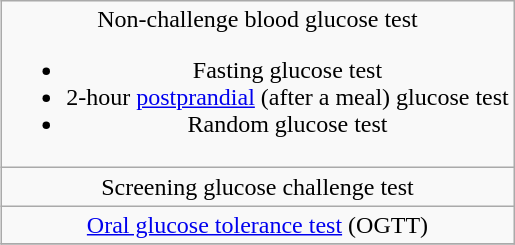<table class="wikitable" style = "float: right; margin-left:15px; text-align:center">
<tr>
<td>Non-challenge blood glucose test<br><ul><li>Fasting glucose test</li><li>2-hour <a href='#'>postprandial</a> (after a meal) glucose test</li><li>Random glucose test</li></ul></td>
</tr>
<tr>
<td>Screening glucose challenge test</td>
</tr>
<tr>
<td><a href='#'>Oral glucose tolerance test</a> (OGTT)</td>
</tr>
<tr>
</tr>
</table>
